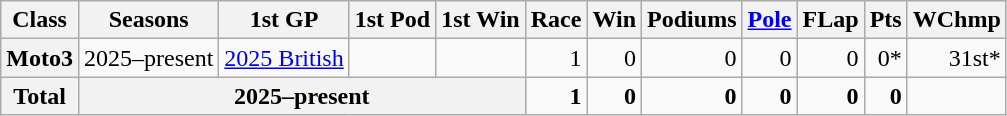<table class="wikitable" style="text-align:right;">
<tr>
<th>Class</th>
<th>Seasons</th>
<th>1st GP</th>
<th>1st Pod</th>
<th>1st Win</th>
<th>Race</th>
<th>Win</th>
<th>Podiums</th>
<th><a href='#'>Pole</a></th>
<th>FLap</th>
<th>Pts</th>
<th>WChmp</th>
</tr>
<tr>
<th>Moto3</th>
<td>2025–present</td>
<td style="text-align:left;"><a href='#'>2025 British</a></td>
<td style="text-align:left;"></td>
<td style="text-align:left;"></td>
<td>1</td>
<td>0</td>
<td>0</td>
<td>0</td>
<td>0</td>
<td>0*</td>
<td>31st*</td>
</tr>
<tr>
<th>Total</th>
<th colspan="4">2025–present</th>
<td><strong>1</strong></td>
<td><strong>0</strong></td>
<td><strong>0</strong></td>
<td><strong>0</strong></td>
<td><strong>0</strong></td>
<td><strong>0</strong></td>
<td></td>
</tr>
</table>
